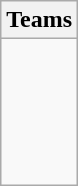<table class="wikitable">
<tr>
<th>Teams</th>
</tr>
<tr>
<td><br><br>
<br>
<br>
<br>
</td>
</tr>
</table>
